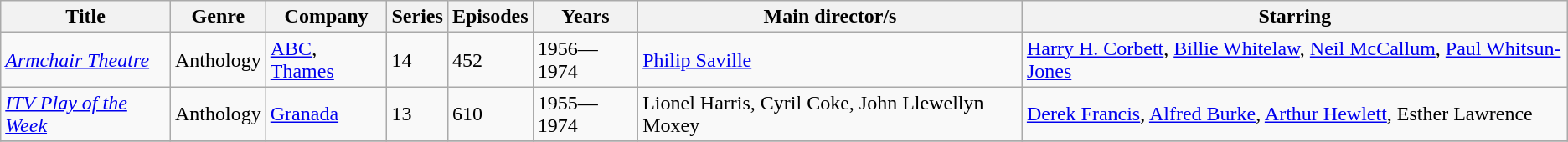<table class="wikitable unsortable">
<tr>
<th>Title</th>
<th>Genre</th>
<th>Company</th>
<th>Series</th>
<th>Episodes</th>
<th>Years</th>
<th>Main director/s</th>
<th>Starring</th>
</tr>
<tr>
<td><em><a href='#'>Armchair Theatre</a></em></td>
<td>Anthology</td>
<td><a href='#'>ABC</a>, <a href='#'>Thames</a></td>
<td>14</td>
<td>452</td>
<td>1956—1974</td>
<td><a href='#'>Philip Saville</a></td>
<td><a href='#'>Harry H. Corbett</a>, <a href='#'>Billie Whitelaw</a>, <a href='#'>Neil McCallum</a>, <a href='#'>Paul Whitsun-Jones</a></td>
</tr>
<tr>
<td><em><a href='#'>ITV Play of the Week</a></em></td>
<td>Anthology</td>
<td><a href='#'>Granada</a></td>
<td>13</td>
<td>610</td>
<td>1955—1974</td>
<td>Lionel Harris, Cyril Coke, John Llewellyn Moxey</td>
<td><a href='#'>Derek Francis</a>, <a href='#'>Alfred Burke</a>, <a href='#'>Arthur Hewlett</a>, Esther Lawrence</td>
</tr>
<tr>
</tr>
</table>
